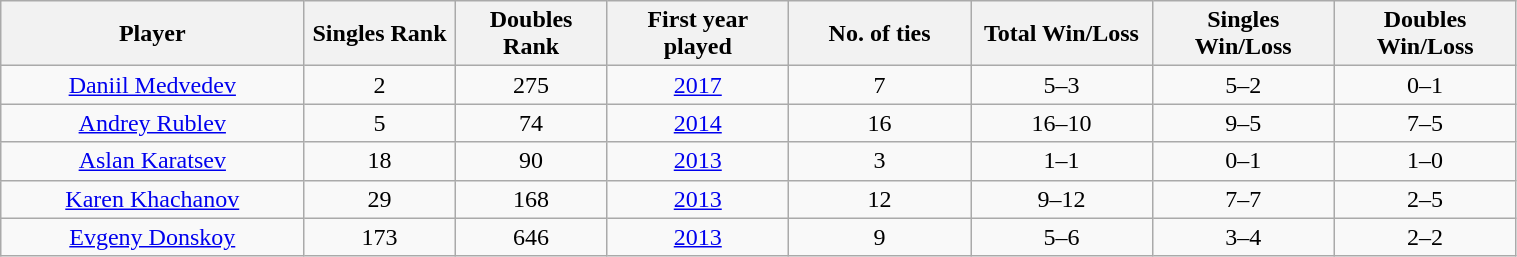<table width=80% class="wikitable">
<tr>
<th width=20%>Player</th>
<th width=10%>Singles Rank</th>
<th width=10%>Doubles Rank</th>
<th width=12%>First year played</th>
<th width=12%>No. of ties</th>
<th width=12%>Total Win/Loss</th>
<th width=12%>Singles Win/Loss</th>
<th width=12%>Doubles Win/Loss</th>
</tr>
<tr>
<td align="center"><a href='#'>Daniil Medvedev</a></td>
<td align="center">2</td>
<td align="center">275</td>
<td align="center"><a href='#'>2017</a></td>
<td align="center">7</td>
<td align="center">5–3</td>
<td align="center">5–2</td>
<td align="center">0–1</td>
</tr>
<tr>
<td align="center"><a href='#'>Andrey Rublev</a></td>
<td align="center">5</td>
<td align="center">74</td>
<td align="center"><a href='#'>2014</a></td>
<td align="center">16</td>
<td align="center">16–10</td>
<td align="center">9–5</td>
<td align="center">7–5</td>
</tr>
<tr>
<td align="center"><a href='#'>Aslan Karatsev</a></td>
<td align="center">18</td>
<td align="center">90</td>
<td align="center"><a href='#'>2013</a></td>
<td align="center">3</td>
<td align="center">1–1</td>
<td align="center">0–1</td>
<td align="center">1–0</td>
</tr>
<tr>
<td align="center"><a href='#'>Karen Khachanov</a></td>
<td align="center">29</td>
<td align="center">168</td>
<td align="center"><a href='#'>2013</a></td>
<td align="center">12</td>
<td align="center">9–12</td>
<td align="center">7–7</td>
<td align="center">2–5</td>
</tr>
<tr>
<td align="center"><a href='#'>Evgeny Donskoy</a></td>
<td align="center">173</td>
<td align="center">646</td>
<td align="center"><a href='#'>2013</a></td>
<td align="center">9</td>
<td align="center">5–6</td>
<td align="center">3–4</td>
<td align="center">2–2</td>
</tr>
</table>
